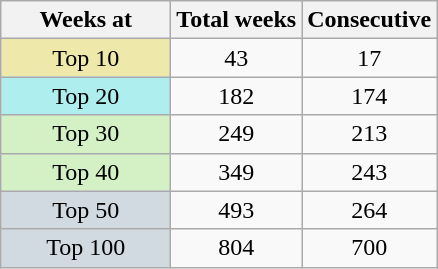<table class=wikitable style=text-align:center;>
<tr>
<th width=106>Weeks at</th>
<th>Total weeks</th>
<th>Consecutive</th>
</tr>
<tr>
<td style="background:#eee8aa">Top 10</td>
<td>43</td>
<td>17</td>
</tr>
<tr>
<td style="background:#afeeee">Top 20</td>
<td>182</td>
<td>174</td>
</tr>
<tr>
<td style="background:#d4f1c5">Top 30</td>
<td>249</td>
<td>213</td>
</tr>
<tr>
<td style="background:#d4f1c5">Top 40</td>
<td>349</td>
<td>243</td>
</tr>
<tr>
<td style="background:#d2dae1">Top 50</td>
<td>493</td>
<td>264</td>
</tr>
<tr>
<td style="background:#d2dae1">Top 100</td>
<td>804</td>
<td>700</td>
</tr>
</table>
